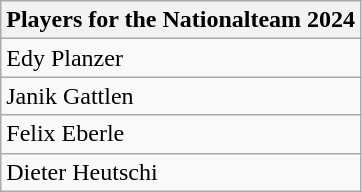<table class="wikitable">
<tr>
<th> <strong>Players for the Nationalteam 2024</strong></th>
</tr>
<tr>
<td> Edy Planzer</td>
</tr>
<tr>
<td> Janik Gattlen</td>
</tr>
<tr>
<td> Felix Eberle</td>
</tr>
<tr>
<td> Dieter Heutschi</td>
</tr>
</table>
